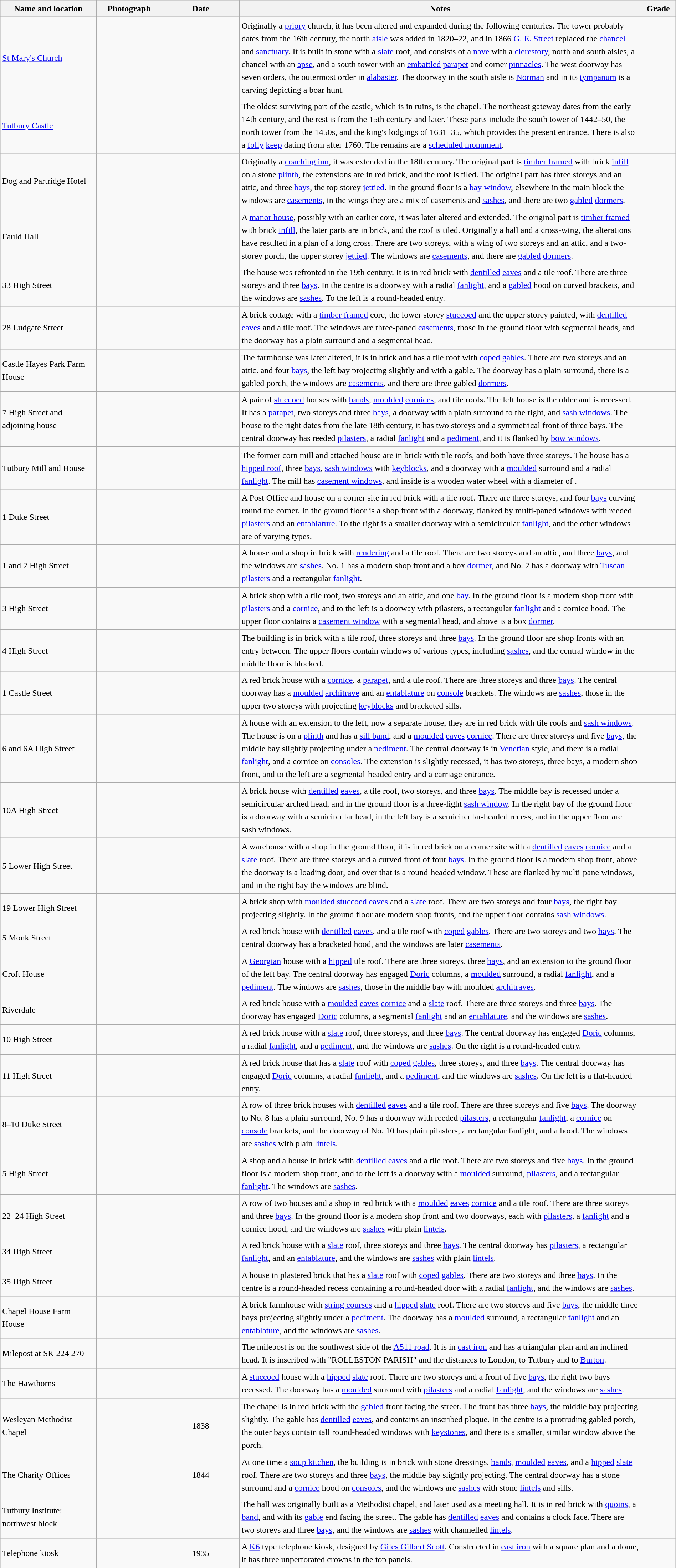<table class="wikitable sortable plainrowheaders" style="width:100%; border:0; text-align:left; line-height:150%;">
<tr>
<th scope="col" style="width:150px">Name and location</th>
<th scope="col" style="width:100px" class="unsortable">Photograph</th>
<th scope="col" style="width:120px">Date</th>
<th scope="col" style="width:650px" class="unsortable">Notes</th>
<th scope="col" style="width:50px">Grade</th>
</tr>
<tr>
<td><a href='#'>St Mary's Church</a><br><small></small></td>
<td></td>
<td align="center"></td>
<td>Originally a <a href='#'>priory</a> church, it has been altered and expanded during the following centuries. The tower probably dates from the 16th century, the north <a href='#'>aisle</a> was added in 1820–22, and in 1866 <a href='#'>G. E. Street</a> replaced the <a href='#'>chancel</a> and <a href='#'>sanctuary</a>. It is built in stone with a <a href='#'>slate</a> roof, and consists of a <a href='#'>nave</a> with a <a href='#'>clerestory</a>, north and south aisles, a chancel with an <a href='#'>apse</a>, and a south tower with an <a href='#'>embattled</a> <a href='#'>parapet</a> and corner <a href='#'>pinnacles</a>. The west doorway has seven orders, the outermost order in <a href='#'>alabaster</a>. The doorway in the south aisle is <a href='#'>Norman</a> and in its <a href='#'>tympanum</a> is a carving depicting a boar hunt.</td>
<td align="center" ></td>
</tr>
<tr>
<td><a href='#'>Tutbury Castle</a><br><small></small></td>
<td></td>
<td align="center"></td>
<td>The oldest surviving part of the castle, which is in ruins, is the chapel. The northeast gateway dates from the early 14th century, and the rest is from the 15th century and later. These parts include the south tower of 1442–50, the north tower from the 1450s, and the king's lodgings of 1631–35, which provides the present entrance. There is also a <a href='#'>folly</a> <a href='#'>keep</a> dating from after 1760. The remains are a <a href='#'>scheduled monument</a>.</td>
<td align="center" ></td>
</tr>
<tr>
<td>Dog and Partridge Hotel<br><small></small></td>
<td></td>
<td align="center"></td>
<td>Originally a <a href='#'>coaching inn</a>, it was extended in the 18th century. The original part is <a href='#'>timber framed</a> with brick <a href='#'>infill</a> on a stone <a href='#'>plinth</a>, the extensions are in red brick, and the roof is tiled. The original part has three storeys and an attic, and three <a href='#'>bays</a>, the top storey <a href='#'>jettied</a>. In the ground floor is a <a href='#'>bay window</a>, elsewhere in the main block the windows are <a href='#'>casements</a>, in the wings they are a mix of casements and <a href='#'>sashes</a>, and there are two <a href='#'>gabled</a> <a href='#'>dormers</a>.</td>
<td align="center" ></td>
</tr>
<tr>
<td>Fauld Hall<br><small></small></td>
<td></td>
<td align="center"></td>
<td>A <a href='#'>manor house</a>, possibly with an earlier core, it was later altered and extended. The original part is <a href='#'>timber framed</a> with brick <a href='#'>infill</a>, the later parts are in brick, and the roof is tiled. Originally a hall and a cross-wing, the alterations have resulted in a plan of a long cross. There are two storeys, with a wing of two storeys and an attic, and a two-storey porch, the upper storey <a href='#'>jettied</a>. The windows are <a href='#'>casements</a>, and there are <a href='#'>gabled</a> <a href='#'>dormers</a>.</td>
<td align="center" ></td>
</tr>
<tr>
<td>33 High Street<br><small></small></td>
<td></td>
<td align="center"></td>
<td>The house was refronted in the 19th century. It is in red brick with <a href='#'>dentilled</a> <a href='#'>eaves</a> and a tile roof. There are three storeys and three <a href='#'>bays</a>. In the centre is a doorway with a radial <a href='#'>fanlight</a>, and a <a href='#'>gabled</a> hood on curved brackets, and the windows are <a href='#'>sashes</a>. To the left is a round-headed entry.</td>
<td align="center" ></td>
</tr>
<tr>
<td>28 Ludgate Street<br><small></small></td>
<td></td>
<td align="center"></td>
<td>A brick cottage with a <a href='#'>timber framed</a> core, the lower storey <a href='#'>stuccoed</a> and the upper storey painted, with <a href='#'>dentilled</a> <a href='#'>eaves</a> and a tile roof. The windows are three-paned <a href='#'>casements</a>, those in the ground floor with segmental heads, and the doorway has a plain surround and a segmental head.</td>
<td align="center" ></td>
</tr>
<tr>
<td>Castle Hayes Park Farm House<br><small></small></td>
<td></td>
<td align="center"></td>
<td>The farmhouse was later altered, it is in brick and has a tile roof with <a href='#'>coped</a> <a href='#'>gables</a>. There are two storeys and an attic. and four <a href='#'>bays</a>, the left bay projecting slightly and with a gable. The doorway has a plain surround, there is a gabled porch, the windows are <a href='#'>casements</a>, and there are three gabled <a href='#'>dormers</a>.</td>
<td align="center" ></td>
</tr>
<tr>
<td>7 High Street and adjoining house<br><small></small></td>
<td></td>
<td align="center"></td>
<td>A pair of <a href='#'>stuccoed</a> houses with <a href='#'>bands</a>, <a href='#'>moulded</a> <a href='#'>cornices</a>, and tile roofs. The left house is the older and is recessed. It has a <a href='#'>parapet</a>, two storeys and three <a href='#'>bays</a>, a doorway with a plain surround to the right, and <a href='#'>sash windows</a>. The house to the right dates from the late 18th century, it has two storeys and a symmetrical front of three bays. The central doorway has reeded <a href='#'>pilasters</a>, a radial <a href='#'>fanlight</a> and a <a href='#'>pediment</a>, and it is flanked by <a href='#'>bow windows</a>.</td>
<td align="center" ></td>
</tr>
<tr>
<td>Tutbury Mill and House<br><small></small></td>
<td></td>
<td align="center"></td>
<td>The former corn mill and attached house are in brick with tile roofs, and both have three storeys. The house has a <a href='#'>hipped roof</a>, three <a href='#'>bays</a>, <a href='#'>sash windows</a> with <a href='#'>keyblocks</a>, and a doorway with a <a href='#'>moulded</a> surround and a radial <a href='#'>fanlight</a>. The mill has <a href='#'>casement windows</a>, and inside is a wooden water wheel with a diameter of .</td>
<td align="center" ></td>
</tr>
<tr>
<td>1 Duke Street<br><small></small></td>
<td></td>
<td align="center"></td>
<td>A Post Office and house on a corner site in red brick with a tile roof. There are three storeys, and four <a href='#'>bays</a> curving round the corner. In the ground floor is a shop front with a doorway, flanked by multi-paned windows with reeded <a href='#'>pilasters</a> and an <a href='#'>entablature</a>. To the right is a smaller doorway with a semicircular <a href='#'>fanlight</a>, and the other windows are of varying types.</td>
<td align="center" ></td>
</tr>
<tr>
<td>1 and 2 High Street<br><small></small></td>
<td></td>
<td align="center"></td>
<td>A house and a shop in brick with <a href='#'>rendering</a> and a tile roof. There are two storeys and an attic, and three <a href='#'>bays</a>, and the windows are <a href='#'>sashes</a>. No. 1 has a modern shop front and a box <a href='#'>dormer</a>, and No. 2 has a doorway with <a href='#'>Tuscan</a> <a href='#'>pilasters</a> and a rectangular <a href='#'>fanlight</a>.</td>
<td align="center" ></td>
</tr>
<tr>
<td>3 High Street<br><small></small></td>
<td></td>
<td align="center"></td>
<td>A brick shop with a tile roof, two storeys and an attic, and one <a href='#'>bay</a>. In the ground floor is a modern shop front with <a href='#'>pilasters</a> and a <a href='#'>cornice</a>, and to the left is a doorway with pilasters, a rectangular <a href='#'>fanlight</a> and a cornice hood. The upper floor contains a <a href='#'>casement window</a> with a segmental head, and above is a box <a href='#'>dormer</a>.</td>
<td align="center" ></td>
</tr>
<tr>
<td>4 High Street<br><small></small></td>
<td></td>
<td align="center"></td>
<td>The building is in brick with a tile roof, three storeys and three <a href='#'>bays</a>. In the ground floor are shop fronts with an entry between. The upper floors contain windows of various types, including <a href='#'>sashes</a>, and the central window in the middle floor is blocked.</td>
<td align="center" ></td>
</tr>
<tr>
<td>1 Castle Street<br><small></small></td>
<td></td>
<td align="center"></td>
<td>A red brick house with a <a href='#'>cornice</a>, a <a href='#'>parapet</a>, and a tile roof. There are three storeys and three <a href='#'>bays</a>. The central doorway has a <a href='#'>moulded</a> <a href='#'>architrave</a> and an <a href='#'>entablature</a> on <a href='#'>console</a> brackets. The windows are <a href='#'>sashes</a>, those in the upper two storeys with projecting <a href='#'>keyblocks</a> and bracketed sills.</td>
<td align="center" ></td>
</tr>
<tr>
<td>6 and 6A High Street<br><small></small></td>
<td></td>
<td align="center"></td>
<td>A house with an extension to the left, now a separate house, they are in red brick with tile roofs and <a href='#'>sash windows</a>. The house is on a <a href='#'>plinth</a> and has a <a href='#'>sill band</a>, and a <a href='#'>moulded</a> <a href='#'>eaves</a> <a href='#'>cornice</a>. There are three storeys and five <a href='#'>bays</a>, the middle bay slightly projecting under a <a href='#'>pediment</a>. The central doorway is in <a href='#'>Venetian</a> style, and there is a radial <a href='#'>fanlight</a>, and a cornice on <a href='#'>consoles</a>. The extension is slightly recessed, it has two storeys, three bays, a modern shop front, and to the left are a segmental-headed entry and a carriage entrance.</td>
<td align="center" ></td>
</tr>
<tr>
<td>10A High Street<br><small></small></td>
<td></td>
<td align="center"></td>
<td>A brick house with <a href='#'>dentilled</a> <a href='#'>eaves</a>, a tile roof, two storeys, and three <a href='#'>bays</a>. The middle bay is recessed under a semicircular arched head, and in the ground floor is a three-light <a href='#'>sash window</a>. In the right bay of the ground floor is a doorway with a semicircular head, in the left bay is a semicircular-headed recess, and in the upper floor are sash windows.</td>
<td align="center" ></td>
</tr>
<tr>
<td>5 Lower High Street<br><small></small></td>
<td></td>
<td align="center"></td>
<td>A warehouse with a shop in the ground floor, it is in red brick on a corner site with a <a href='#'>dentilled</a> <a href='#'>eaves</a> <a href='#'>cornice</a> and a <a href='#'>slate</a> roof. There are three storeys and a curved front of four <a href='#'>bays</a>. In the ground floor is a modern shop front, above the doorway is a loading door, and over that is a round-headed window. These are flanked by multi-pane windows, and in the right bay the windows are blind.</td>
<td align="center" ></td>
</tr>
<tr>
<td>19 Lower High Street<br><small></small></td>
<td></td>
<td align="center"></td>
<td>A brick shop with <a href='#'>moulded</a> <a href='#'>stuccoed</a> <a href='#'>eaves</a> and a <a href='#'>slate</a> roof. There are two storeys and four <a href='#'>bays</a>, the right bay projecting slightly. In the ground floor are modern shop fronts, and the upper floor contains <a href='#'>sash windows</a>.</td>
<td align="center" ></td>
</tr>
<tr>
<td>5 Monk Street<br><small></small></td>
<td></td>
<td align="center"></td>
<td>A red brick house with <a href='#'>dentilled</a> <a href='#'>eaves</a>, and a tile roof with <a href='#'>coped</a> <a href='#'>gables</a>. There are two storeys and two <a href='#'>bays</a>. The central doorway has a bracketed hood, and the windows are later <a href='#'>casements</a>.</td>
<td align="center" ></td>
</tr>
<tr>
<td>Croft House<br><small></small></td>
<td></td>
<td align="center"></td>
<td>A <a href='#'>Georgian</a> house with a <a href='#'>hipped</a> tile roof. There are three storeys, three <a href='#'>bays</a>, and an extension to the ground floor of the left bay. The central doorway has engaged <a href='#'>Doric</a> columns, a <a href='#'>moulded</a> surround, a radial <a href='#'>fanlight</a>, and a <a href='#'>pediment</a>. The windows are <a href='#'>sashes</a>, those in the middle bay with moulded <a href='#'>architraves</a>.</td>
<td align="center" ></td>
</tr>
<tr>
<td>Riverdale<br><small></small></td>
<td></td>
<td align="center"></td>
<td>A red brick house with a <a href='#'>moulded</a> <a href='#'>eaves</a> <a href='#'>cornice</a> and a <a href='#'>slate</a> roof. There are three storeys and three <a href='#'>bays</a>. The doorway has engaged <a href='#'>Doric</a> columns, a segmental <a href='#'>fanlight</a> and an <a href='#'>entablature</a>, and the windows are <a href='#'>sashes</a>.</td>
<td align="center" ></td>
</tr>
<tr>
<td>10 High Street<br><small></small></td>
<td></td>
<td align="center"></td>
<td>A red brick house with a <a href='#'>slate</a> roof, three storeys, and three <a href='#'>bays</a>. The central doorway has engaged <a href='#'>Doric</a> columns, a radial <a href='#'>fanlight</a>, and a <a href='#'>pediment</a>, and the windows are <a href='#'>sashes</a>. On the right is a round-headed entry.</td>
<td align="center" ></td>
</tr>
<tr>
<td>11 High Street<br><small></small></td>
<td></td>
<td align="center"></td>
<td>A red brick house that has a <a href='#'>slate</a> roof with <a href='#'>coped</a> <a href='#'>gables</a>, three storeys, and three <a href='#'>bays</a>. The central doorway has engaged <a href='#'>Doric</a> columns, a radial <a href='#'>fanlight</a>, and a <a href='#'>pediment</a>, and the windows are <a href='#'>sashes</a>. On the left is a flat-headed entry.</td>
<td align="center" ></td>
</tr>
<tr>
<td>8–10 Duke Street<br><small></small></td>
<td></td>
<td align="center"></td>
<td>A row of three brick houses with <a href='#'>dentilled</a> <a href='#'>eaves</a> and a tile roof. There are three storeys and five <a href='#'>bays</a>. The doorway to No. 8 has a plain surround, No. 9 has a doorway with reeded <a href='#'>pilasters</a>, a rectangular <a href='#'>fanlight</a>, a <a href='#'>cornice</a> on <a href='#'>console</a> brackets, and the doorway of No. 10 has plain pilasters, a rectangular fanlight, and a hood. The windows are <a href='#'>sashes</a> with plain <a href='#'>lintels</a>.</td>
<td align="center" ></td>
</tr>
<tr>
<td>5 High Street<br><small></small></td>
<td></td>
<td align="center"></td>
<td>A shop and a house in brick with <a href='#'>dentilled</a> <a href='#'>eaves</a> and a tile roof. There are two storeys and five <a href='#'>bays</a>. In the ground floor is a modern shop front, and to the left is a doorway with a <a href='#'>moulded</a> surround, <a href='#'>pilasters</a>, and a rectangular <a href='#'>fanlight</a>. The windows are <a href='#'>sashes</a>.</td>
<td align="center" ></td>
</tr>
<tr>
<td>22–24 High Street<br><small></small></td>
<td></td>
<td align="center"></td>
<td>A row of two houses and a shop in red brick with a <a href='#'>moulded</a> <a href='#'>eaves</a> <a href='#'>cornice</a> and a tile roof. There are three storeys and three <a href='#'>bays</a>. In the ground floor is a modern shop front and two doorways, each with <a href='#'>pilasters</a>, a <a href='#'>fanlight</a> and a cornice hood, and the windows are <a href='#'>sashes</a> with plain <a href='#'>lintels</a>.</td>
<td align="center" ></td>
</tr>
<tr>
<td>34 High Street<br><small></small></td>
<td></td>
<td align="center"></td>
<td>A red brick house with a <a href='#'>slate</a> roof, three storeys and three <a href='#'>bays</a>. The central doorway has <a href='#'>pilasters</a>, a rectangular <a href='#'>fanlight</a>, and an <a href='#'>entablature</a>, and the windows are <a href='#'>sashes</a> with plain <a href='#'>lintels</a>.</td>
<td align="center" ></td>
</tr>
<tr>
<td>35 High Street<br><small></small></td>
<td></td>
<td align="center"></td>
<td>A house in plastered brick that has a <a href='#'>slate</a> roof with <a href='#'>coped</a> <a href='#'>gables</a>. There are two storeys and three <a href='#'>bays</a>. In the centre is a round-headed recess containing a round-headed door with a radial <a href='#'>fanlight</a>, and the windows are <a href='#'>sashes</a>.</td>
<td align="center" ></td>
</tr>
<tr>
<td>Chapel House Farm House<br><small></small></td>
<td></td>
<td align="center"></td>
<td>A brick farmhouse with <a href='#'>string courses</a> and a <a href='#'>hipped</a> <a href='#'>slate</a> roof. There are two storeys and five <a href='#'>bays</a>, the middle three bays projecting slightly under a <a href='#'>pediment</a>. The doorway has a <a href='#'>moulded</a> surround, a rectangular <a href='#'>fanlight</a> and an <a href='#'>entablature</a>, and the windows are <a href='#'>sashes</a>.</td>
<td align="center" ></td>
</tr>
<tr>
<td>Milepost at SK 224 270<br><small></small></td>
<td></td>
<td align="center"></td>
<td>The milepost is on the southwest side of the <a href='#'>A511 road</a>. It is in <a href='#'>cast iron</a> and has a triangular plan and an inclined head. It is inscribed with "ROLLESTON PARISH" and the distances to London, to Tutbury and to <a href='#'>Burton</a>.</td>
<td align="center" ></td>
</tr>
<tr>
<td>The Hawthorns<br><small></small></td>
<td></td>
<td align="center"></td>
<td>A <a href='#'>stuccoed</a> house with a <a href='#'>hipped</a> <a href='#'>slate</a> roof. There are two storeys and a front of five <a href='#'>bays</a>, the right two bays recessed. The doorway has a <a href='#'>moulded</a> surround with <a href='#'>pilasters</a> and a radial <a href='#'>fanlight</a>, and the windows are <a href='#'>sashes</a>.</td>
<td align="center" ></td>
</tr>
<tr>
<td>Wesleyan Methodist Chapel<br><small></small></td>
<td></td>
<td align="center">1838</td>
<td>The chapel is in red brick with the <a href='#'>gabled</a> front facing the street. The front has three <a href='#'>bays</a>, the middle bay projecting slightly. The gable has <a href='#'>dentilled</a> <a href='#'>eaves</a>, and contains an inscribed plaque. In the centre is a protruding gabled porch, the outer bays contain tall round-headed windows with <a href='#'>keystones</a>, and there is a smaller, similar window above the porch.</td>
<td align="center" ></td>
</tr>
<tr>
<td>The Charity Offices<br><small></small></td>
<td></td>
<td align="center">1844</td>
<td>At one time a <a href='#'>soup kitchen</a>, the building is in brick with stone dressings, <a href='#'>bands</a>, <a href='#'>moulded</a> <a href='#'>eaves</a>, and a <a href='#'>hipped</a> <a href='#'>slate</a> roof. There are two storeys and three <a href='#'>bays</a>, the middle bay slightly projecting. The central doorway has a stone surround and a <a href='#'>cornice</a> hood on <a href='#'>consoles</a>, and the windows are <a href='#'>sashes</a> with stone <a href='#'>lintels</a> and sills.</td>
<td align="center" ></td>
</tr>
<tr>
<td>Tutbury Institute: northwest block<br><small></small></td>
<td></td>
<td align="center"></td>
<td>The hall was originally built as a Methodist chapel, and later used as a meeting hall. It is in red brick with <a href='#'>quoins</a>, a <a href='#'>band</a>, and with its <a href='#'>gable</a> end facing the street. The gable has <a href='#'>dentilled</a> <a href='#'>eaves</a> and contains a clock face. There are two storeys and three <a href='#'>bays</a>, and the windows are <a href='#'>sashes</a> with channelled <a href='#'>lintels</a>.</td>
<td align="center" ></td>
</tr>
<tr>
<td>Telephone kiosk<br><small></small></td>
<td></td>
<td align="center">1935</td>
<td>A <a href='#'>K6</a> type telephone kiosk, designed by <a href='#'>Giles Gilbert Scott</a>. Constructed in <a href='#'>cast iron</a> with a square plan and a dome, it has three unperforated crowns in the top panels.</td>
<td align="center" ></td>
</tr>
<tr>
</tr>
</table>
